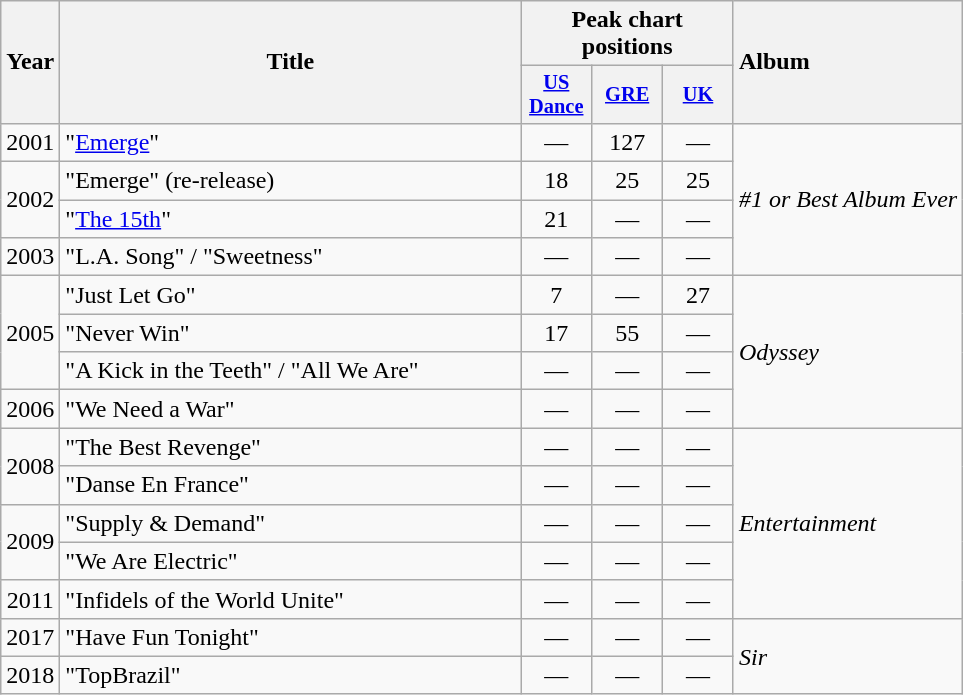<table class="wikitable">
<tr>
<th rowspan="2" style="width:20px;">Year</th>
<th style="width:300px;" rowspan="2">Title</th>
<th colspan="3">Peak chart positions</th>
<th style="text-align:left;" rowspan="2">Album</th>
</tr>
<tr>
<th style="width:3em;font-size:85%"><a href='#'>US Dance</a><br></th>
<th style="width:3em;font-size:85%"><a href='#'>GRE</a><br></th>
<th style="width:3em;font-size:85%"><a href='#'>UK</a><br></th>
</tr>
<tr>
<td style="text-align:center;">2001</td>
<td>"<a href='#'>Emerge</a>"</td>
<td style="text-align:center;">—</td>
<td style="text-align:center;">127</td>
<td style="text-align:center;">—</td>
<td style="text-align:left;" rowspan="4"><em>#1 or Best Album Ever</em></td>
</tr>
<tr>
<td rowspan="2" style="text-align:center;">2002</td>
<td>"Emerge" (re-release)</td>
<td style="text-align:center;">18</td>
<td style="text-align:center;">25</td>
<td style="text-align:center;">25</td>
</tr>
<tr>
<td>"<a href='#'>The 15th</a>"</td>
<td style="text-align:center;">21</td>
<td style="text-align:center;">—</td>
<td style="text-align:center;">—</td>
</tr>
<tr>
<td style="text-align:center;">2003</td>
<td>"L.A. Song" / "Sweetness"</td>
<td style="text-align:center;">—</td>
<td style="text-align:center;">—</td>
<td style="text-align:center;">—</td>
</tr>
<tr>
<td rowspan="3" style="text-align:center;">2005</td>
<td>"Just Let Go"</td>
<td style="text-align:center;">7</td>
<td style="text-align:center;">—</td>
<td style="text-align:center;">27</td>
<td style="text-align:left;" rowspan="4"><em>Odyssey</em></td>
</tr>
<tr>
<td>"Never Win"</td>
<td style="text-align:center;">17</td>
<td style="text-align:center;">55</td>
<td style="text-align:center;">—</td>
</tr>
<tr>
<td>"A Kick in the Teeth" / "All We Are"</td>
<td style="text-align:center;">—</td>
<td style="text-align:center;">—</td>
<td style="text-align:center;">—</td>
</tr>
<tr>
<td style="text-align:center;">2006</td>
<td>"We Need a War"</td>
<td style="text-align:center;">—</td>
<td style="text-align:center;">—</td>
<td style="text-align:center;">—</td>
</tr>
<tr>
<td rowspan="2" style="text-align:center;">2008</td>
<td>"The Best Revenge"</td>
<td style="text-align:center;">—</td>
<td style="text-align:center;">—</td>
<td style="text-align:center;">—</td>
<td style="text-align:left;" rowspan="5"><em>Entertainment</em></td>
</tr>
<tr>
<td>"Danse En France"</td>
<td style="text-align:center;">—</td>
<td style="text-align:center;">—</td>
<td style="text-align:center;">—</td>
</tr>
<tr>
<td rowspan="2" style="text-align:center;">2009</td>
<td>"Supply & Demand"</td>
<td style="text-align:center;">—</td>
<td style="text-align:center;">—</td>
<td style="text-align:center;">—</td>
</tr>
<tr>
<td>"We Are Electric"</td>
<td style="text-align:center;">—</td>
<td style="text-align:center;">—</td>
<td style="text-align:center;">—</td>
</tr>
<tr>
<td style="text-align:center;">2011</td>
<td>"Infidels of the World Unite"</td>
<td style="text-align:center;">—</td>
<td style="text-align:center;">—</td>
<td style="text-align:center;">—</td>
</tr>
<tr>
<td style="text-align:center;">2017</td>
<td>"Have Fun Tonight"</td>
<td style="text-align:center;">—</td>
<td style="text-align:center;">—</td>
<td style="text-align:center;">—</td>
<td style="text-align:left;" rowspan="2"><em>Sir</em></td>
</tr>
<tr>
<td style="text-align:center;">2018</td>
<td>"TopBrazil"</td>
<td style="text-align:center;">—</td>
<td style="text-align:center;">—</td>
<td style="text-align:center;">—</td>
</tr>
</table>
